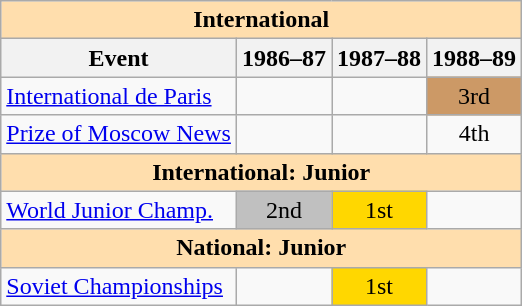<table class="wikitable" style="text-align:center">
<tr>
<th style="background-color: #ffdead; " colspan=4 align=center>International</th>
</tr>
<tr>
<th>Event</th>
<th>1986–87</th>
<th>1987–88</th>
<th>1988–89</th>
</tr>
<tr>
<td align=left><a href='#'>International de Paris</a></td>
<td></td>
<td></td>
<td bgcolor=cc9966>3rd</td>
</tr>
<tr>
<td align=left><a href='#'>Prize of Moscow News</a></td>
<td></td>
<td></td>
<td>4th</td>
</tr>
<tr>
<th style="background-color: #ffdead; " colspan=4 align=center>International: Junior</th>
</tr>
<tr>
<td align=left><a href='#'>World Junior Champ.</a></td>
<td bgcolor=silver>2nd</td>
<td bgcolor=gold>1st</td>
<td></td>
</tr>
<tr>
<th style="background-color: #ffdead; " colspan=4 align=center>National: Junior</th>
</tr>
<tr>
<td align=left><a href='#'>Soviet Championships</a></td>
<td></td>
<td bgcolor=gold>1st</td>
<td></td>
</tr>
</table>
